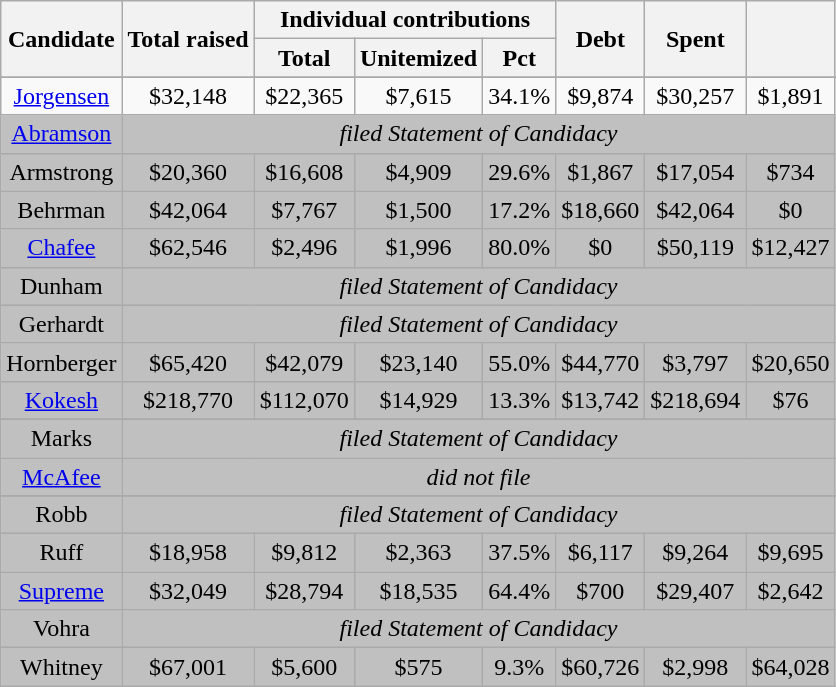<table class="wikitable sortable" style="text-align:center;">
<tr>
<th rowspan=2>Candidate</th>
<th data-sort-type=currency rowspan=2>Total raised</th>
<th colspan=3>Individual contributions</th>
<th data-sort-type=currency rowspan=2>Debt</th>
<th data-sort-type=currency rowspan=2>Spent</th>
<th data-sort-type=currency rowspan=2></th>
</tr>
<tr>
<th data-sort-type=currency>Total</th>
<th data-sort-type=currency>Unitemized</th>
<th data-sort-type=number>Pct</th>
</tr>
<tr>
</tr>
<tr>
<td><a href='#'>Jorgensen</a></td>
<td>$32,148</td>
<td>$22,365</td>
<td>$7,615</td>
<td>34.1%</td>
<td>$9,874</td>
<td>$30,257</td>
<td>$1,891</td>
</tr>
<tr style="background:silver;">
<td><a href='#'>Abramson</a></td>
<td colspan="7"><em>filed Statement of Candidacy</em></td>
</tr>
<tr style="background:silver;">
<td>Armstrong</td>
<td>$20,360</td>
<td>$16,608</td>
<td>$4,909</td>
<td>29.6%</td>
<td>$1,867</td>
<td>$17,054</td>
<td>$734</td>
</tr>
<tr style="background:silver;">
<td>Behrman</td>
<td>$42,064</td>
<td>$7,767</td>
<td>$1,500</td>
<td>17.2%</td>
<td>$18,660</td>
<td>$42,064</td>
<td>$0</td>
</tr>
<tr style="background:silver;">
<td><a href='#'>Chafee</a></td>
<td>$62,546</td>
<td>$2,496</td>
<td>$1,996</td>
<td>80.0%</td>
<td>$0</td>
<td>$50,119</td>
<td>$12,427</td>
</tr>
<tr style="background:silver;">
<td>Dunham</td>
<td colspan="7"><em>filed Statement of Candidacy</em></td>
</tr>
<tr style="background:silver;">
<td>Gerhardt</td>
<td colspan="7"><em>filed Statement of Candidacy</em></td>
</tr>
<tr style="background:silver;">
<td>Hornberger</td>
<td>$65,420</td>
<td>$42,079</td>
<td>$23,140</td>
<td>55.0%</td>
<td>$44,770</td>
<td>$3,797</td>
<td>$20,650</td>
</tr>
<tr style="background:silver;">
<td><a href='#'>Kokesh</a></td>
<td>$218,770</td>
<td>$112,070</td>
<td>$14,929</td>
<td>13.3%</td>
<td>$13,742</td>
<td>$218,694</td>
<td>$76</td>
</tr>
<tr>
</tr>
<tr style="background:silver;">
<td>Marks</td>
<td colspan="7"><em>filed Statement of Candidacy</em></td>
</tr>
<tr style="background:silver;">
<td><a href='#'>McAfee</a></td>
<td colspan="7"><em>did not file</em></td>
</tr>
<tr>
</tr>
<tr style="background:silver;">
<td>Robb</td>
<td colspan="7"><em>filed Statement of Candidacy</em></td>
</tr>
<tr style="background:silver;">
<td>Ruff</td>
<td>$18,958</td>
<td>$9,812</td>
<td>$2,363</td>
<td>37.5%</td>
<td>$6,117</td>
<td>$9,264</td>
<td>$9,695</td>
</tr>
<tr style="background:silver;">
<td><a href='#'>Supreme</a></td>
<td>$32,049</td>
<td>$28,794</td>
<td>$18,535</td>
<td>64.4%</td>
<td>$700</td>
<td>$29,407</td>
<td>$2,642</td>
</tr>
<tr style="background:silver;">
<td>Vohra</td>
<td colspan="7"><em>filed Statement of Candidacy</em></td>
</tr>
<tr style="background:silver;">
<td>Whitney</td>
<td>$67,001</td>
<td>$5,600</td>
<td>$575</td>
<td>9.3%</td>
<td>$60,726</td>
<td>$2,998</td>
<td>$64,028</td>
</tr>
<tr>
</tr>
</table>
